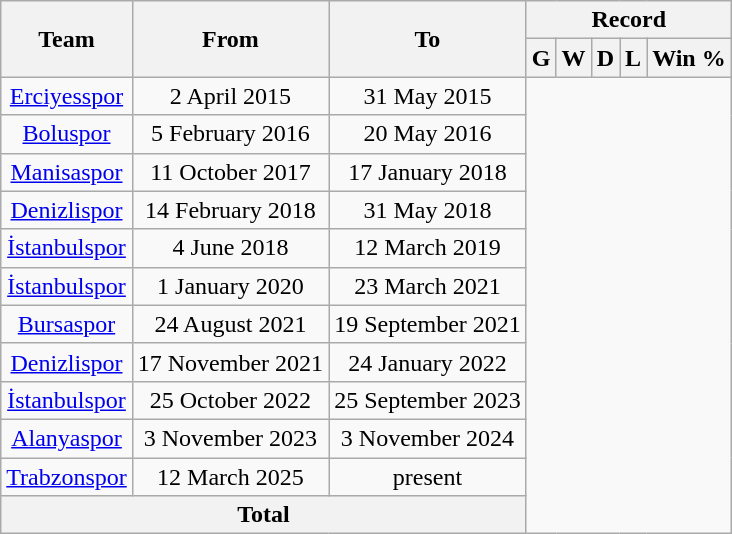<table class="wikitable" style="text-align: center">
<tr>
<th rowspan="2">Team</th>
<th rowspan="2">From</th>
<th rowspan="2">To</th>
<th colspan="5">Record</th>
</tr>
<tr>
<th>G</th>
<th>W</th>
<th>D</th>
<th>L</th>
<th>Win %</th>
</tr>
<tr>
<td align=center><a href='#'>Erciyesspor</a></td>
<td align=center>2 April 2015</td>
<td align=center>31 May 2015<br></td>
</tr>
<tr>
<td align=center><a href='#'>Boluspor</a></td>
<td align=center>5 February 2016</td>
<td align=center>20 May 2016<br></td>
</tr>
<tr>
<td align=center><a href='#'>Manisaspor</a></td>
<td align=center>11 October 2017</td>
<td align=center>17 January 2018<br></td>
</tr>
<tr>
<td align=center><a href='#'>Denizlispor</a></td>
<td align=center>14 February 2018</td>
<td align=center>31 May 2018<br></td>
</tr>
<tr>
<td align=center><a href='#'>İstanbulspor</a></td>
<td align=center>4 June 2018</td>
<td align=center>12 March 2019<br></td>
</tr>
<tr>
<td align=center><a href='#'>İstanbulspor</a></td>
<td align=center>1 January 2020</td>
<td align=center>23 March 2021<br></td>
</tr>
<tr>
<td align=center><a href='#'>Bursaspor</a></td>
<td align=center>24 August 2021</td>
<td align=center>19 September 2021<br></td>
</tr>
<tr>
<td align=center><a href='#'>Denizlispor</a></td>
<td align=center>17 November 2021</td>
<td align=center>24 January 2022<br></td>
</tr>
<tr>
<td align=center><a href='#'>İstanbulspor</a></td>
<td align=center>25 October 2022</td>
<td align=center>25 September 2023<br></td>
</tr>
<tr>
<td align=center><a href='#'>Alanyaspor</a></td>
<td align=center>3 November 2023</td>
<td align=center>3 November 2024<br></td>
</tr>
<tr>
<td align=center><a href='#'>Trabzonspor</a></td>
<td align=center>12 March 2025</td>
<td align=center>present<br></td>
</tr>
<tr>
<th colspan="3">Total<br></th>
</tr>
</table>
